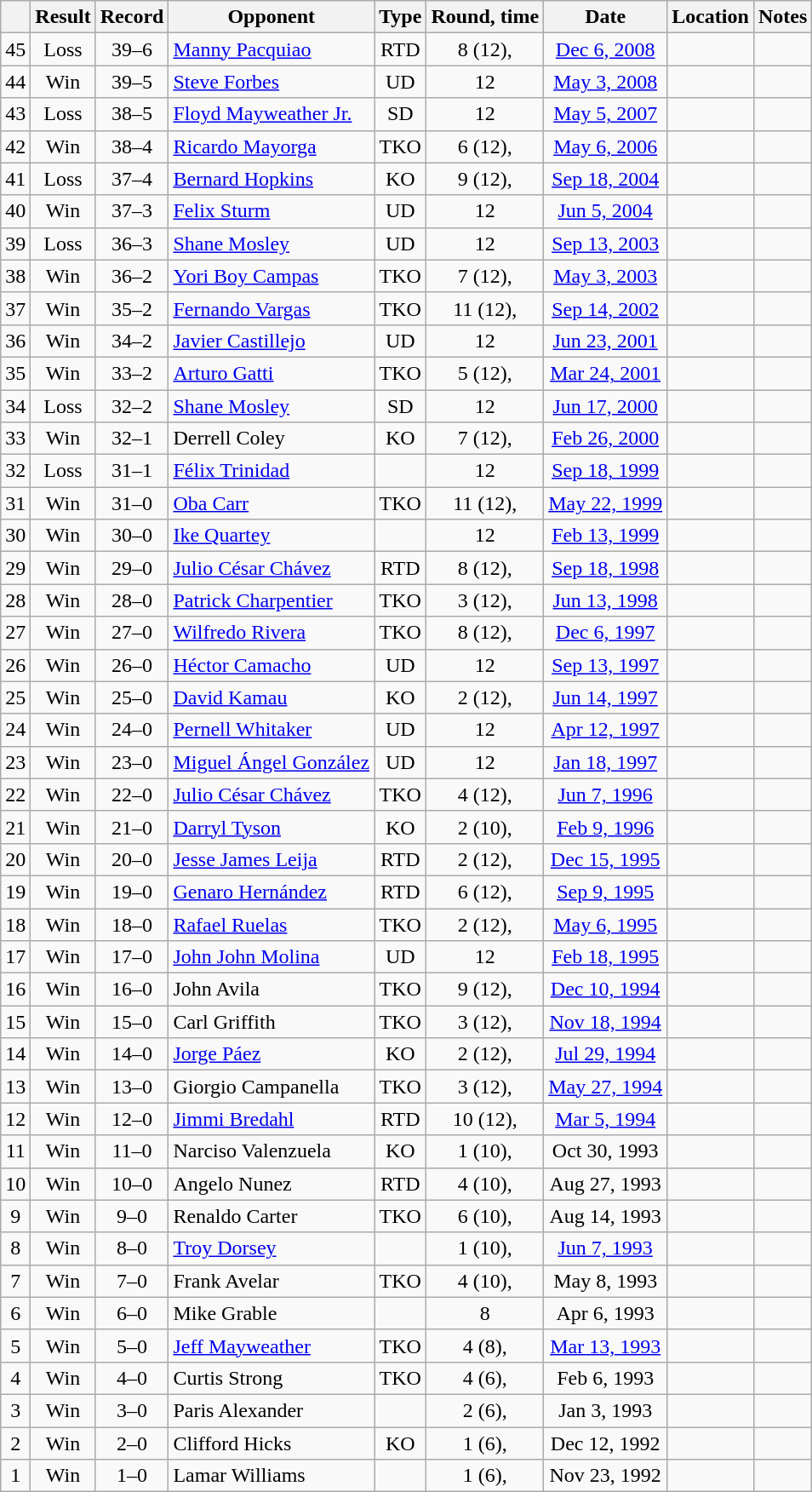<table class="wikitable" style="text-align:center">
<tr>
<th></th>
<th>Result</th>
<th>Record</th>
<th>Opponent</th>
<th>Type</th>
<th>Round, time</th>
<th>Date</th>
<th>Location</th>
<th>Notes</th>
</tr>
<tr>
<td>45</td>
<td>Loss</td>
<td>39–6</td>
<td style="text-align:left;"><a href='#'>Manny Pacquiao</a></td>
<td>RTD</td>
<td>8 (12), </td>
<td><a href='#'>Dec 6, 2008</a></td>
<td style="text-align:left;"></td>
<td></td>
</tr>
<tr>
<td>44</td>
<td>Win</td>
<td>39–5</td>
<td style="text-align:left;"><a href='#'>Steve Forbes</a></td>
<td>UD</td>
<td>12</td>
<td><a href='#'>May 3, 2008</a></td>
<td style="text-align:left;"></td>
<td></td>
</tr>
<tr>
<td>43</td>
<td>Loss</td>
<td>38–5</td>
<td style="text-align:left;"><a href='#'>Floyd Mayweather Jr.</a></td>
<td>SD</td>
<td>12</td>
<td><a href='#'>May 5, 2007</a></td>
<td style="text-align:left;"></td>
<td style="text-align:left;"></td>
</tr>
<tr>
<td>42</td>
<td>Win</td>
<td>38–4</td>
<td style="text-align:left;"><a href='#'>Ricardo Mayorga</a></td>
<td>TKO</td>
<td>6 (12), </td>
<td><a href='#'>May 6, 2006</a></td>
<td style="text-align:left;"></td>
<td style="text-align:left;"></td>
</tr>
<tr>
<td>41</td>
<td>Loss</td>
<td>37–4</td>
<td style="text-align:left;"><a href='#'>Bernard Hopkins</a></td>
<td>KO</td>
<td>9 (12), </td>
<td><a href='#'>Sep 18, 2004</a></td>
<td style="text-align:left;"></td>
<td style="text-align:left;"></td>
</tr>
<tr>
<td>40</td>
<td>Win</td>
<td>37–3</td>
<td style="text-align:left;"><a href='#'>Felix Sturm</a></td>
<td>UD</td>
<td>12</td>
<td><a href='#'>Jun 5, 2004</a></td>
<td style="text-align:left;"></td>
<td style="text-align:left;"></td>
</tr>
<tr>
<td>39</td>
<td>Loss</td>
<td>36–3</td>
<td style="text-align:left;"><a href='#'>Shane Mosley</a></td>
<td>UD</td>
<td>12</td>
<td><a href='#'>Sep 13, 2003</a></td>
<td style="text-align:left;"></td>
<td style="text-align:left;"></td>
</tr>
<tr>
<td>38</td>
<td>Win</td>
<td>36–2</td>
<td style="text-align:left;"><a href='#'>Yori Boy Campas</a></td>
<td>TKO</td>
<td>7 (12), </td>
<td><a href='#'>May 3, 2003</a></td>
<td style="text-align:left;"></td>
<td style="text-align:left;"></td>
</tr>
<tr>
<td>37</td>
<td>Win</td>
<td>35–2</td>
<td style="text-align:left;"><a href='#'>Fernando Vargas</a></td>
<td>TKO</td>
<td>11 (12), </td>
<td><a href='#'>Sep 14, 2002</a></td>
<td style="text-align:left;"></td>
<td style="text-align:left;"></td>
</tr>
<tr>
<td>36</td>
<td>Win</td>
<td>34–2</td>
<td style="text-align:left;"><a href='#'>Javier Castillejo</a></td>
<td>UD</td>
<td>12</td>
<td><a href='#'>Jun 23, 2001</a></td>
<td style="text-align:left;"></td>
<td style="text-align:left;"></td>
</tr>
<tr>
<td>35</td>
<td>Win</td>
<td>33–2</td>
<td style="text-align:left;"><a href='#'>Arturo Gatti</a></td>
<td>TKO</td>
<td>5 (12), </td>
<td><a href='#'>Mar 24, 2001</a></td>
<td style="text-align:left;"></td>
<td></td>
</tr>
<tr>
<td>34</td>
<td>Loss</td>
<td>32–2</td>
<td style="text-align:left;"><a href='#'>Shane Mosley</a></td>
<td>SD</td>
<td>12</td>
<td><a href='#'>Jun 17, 2000</a></td>
<td style="text-align:left;"></td>
<td style="text-align:left;"></td>
</tr>
<tr>
<td>33</td>
<td>Win</td>
<td>32–1</td>
<td style="text-align:left;">Derrell Coley</td>
<td>KO</td>
<td>7 (12), </td>
<td><a href='#'>Feb 26, 2000</a></td>
<td style="text-align:left;"></td>
<td style="text-align:left;"></td>
</tr>
<tr>
<td>32</td>
<td>Loss</td>
<td>31–1</td>
<td style="text-align:left;"><a href='#'>Félix Trinidad</a></td>
<td></td>
<td>12</td>
<td><a href='#'>Sep 18, 1999</a></td>
<td style="text-align:left;"></td>
<td style="text-align:left;"></td>
</tr>
<tr>
<td>31</td>
<td>Win</td>
<td>31–0</td>
<td style="text-align:left;"><a href='#'>Oba Carr</a></td>
<td>TKO</td>
<td>11 (12), </td>
<td><a href='#'>May 22, 1999</a></td>
<td style="text-align:left;"></td>
<td style="text-align:left;"></td>
</tr>
<tr>
<td>30</td>
<td>Win</td>
<td>30–0</td>
<td style="text-align:left;"><a href='#'>Ike Quartey</a></td>
<td></td>
<td>12</td>
<td><a href='#'>Feb 13, 1999</a></td>
<td style="text-align:left;"></td>
<td style="text-align:left;"></td>
</tr>
<tr>
<td>29</td>
<td>Win</td>
<td>29–0</td>
<td style="text-align:left;"><a href='#'>Julio César Chávez</a></td>
<td>RTD</td>
<td>8 (12), </td>
<td><a href='#'>Sep 18, 1998</a></td>
<td style="text-align:left;"></td>
<td style="text-align:left;"></td>
</tr>
<tr>
<td>28</td>
<td>Win</td>
<td>28–0</td>
<td style="text-align:left;"><a href='#'>Patrick Charpentier</a></td>
<td>TKO</td>
<td>3 (12), </td>
<td><a href='#'>Jun 13, 1998</a></td>
<td style="text-align:left;"></td>
<td style="text-align:left;"></td>
</tr>
<tr>
<td>27</td>
<td>Win</td>
<td>27–0</td>
<td style="text-align:left;"><a href='#'>Wilfredo Rivera</a></td>
<td>TKO</td>
<td>8 (12), </td>
<td><a href='#'>Dec 6, 1997</a></td>
<td style="text-align:left;"></td>
<td style="text-align:left;"></td>
</tr>
<tr>
<td>26</td>
<td>Win</td>
<td>26–0</td>
<td style="text-align:left;"><a href='#'>Héctor Camacho</a></td>
<td>UD</td>
<td>12</td>
<td><a href='#'>Sep 13, 1997</a></td>
<td style="text-align:left;"></td>
<td style="text-align:left;"></td>
</tr>
<tr>
<td>25</td>
<td>Win</td>
<td>25–0</td>
<td style="text-align:left;"><a href='#'>David Kamau</a></td>
<td>KO</td>
<td>2 (12), </td>
<td><a href='#'>Jun 14, 1997</a></td>
<td style="text-align:left;"></td>
<td style="text-align:left;"></td>
</tr>
<tr>
<td>24</td>
<td>Win</td>
<td>24–0</td>
<td style="text-align:left;"><a href='#'>Pernell Whitaker</a></td>
<td>UD</td>
<td>12</td>
<td><a href='#'>Apr 12, 1997</a></td>
<td style="text-align:left;"></td>
<td style="text-align:left;"></td>
</tr>
<tr>
<td>23</td>
<td>Win</td>
<td>23–0</td>
<td style="text-align:left;"><a href='#'>Miguel Ángel González</a></td>
<td>UD</td>
<td>12</td>
<td><a href='#'>Jan 18, 1997</a></td>
<td style="text-align:left;"></td>
<td style="text-align:left;"></td>
</tr>
<tr>
<td>22</td>
<td>Win</td>
<td>22–0</td>
<td style="text-align:left;"><a href='#'>Julio César Chávez</a></td>
<td>TKO</td>
<td>4 (12), </td>
<td><a href='#'>Jun 7, 1996</a></td>
<td style="text-align:left;"></td>
<td style="text-align:left;"></td>
</tr>
<tr>
<td>21</td>
<td>Win</td>
<td>21–0</td>
<td style="text-align:left;"><a href='#'>Darryl Tyson</a></td>
<td>KO</td>
<td>2 (10), </td>
<td><a href='#'>Feb 9, 1996</a></td>
<td style="text-align:left;"></td>
<td></td>
</tr>
<tr>
<td>20</td>
<td>Win</td>
<td>20–0</td>
<td style="text-align:left;"><a href='#'>Jesse James Leija</a></td>
<td>RTD</td>
<td>2 (12), </td>
<td><a href='#'>Dec 15, 1995</a></td>
<td style="text-align:left;"></td>
<td style="text-align:left;"></td>
</tr>
<tr>
<td>19</td>
<td>Win</td>
<td>19–0</td>
<td style="text-align:left;"><a href='#'>Genaro Hernández</a></td>
<td>RTD</td>
<td>6 (12), </td>
<td><a href='#'>Sep 9, 1995</a></td>
<td style="text-align:left;"></td>
<td style="text-align:left;"></td>
</tr>
<tr>
<td>18</td>
<td>Win</td>
<td>18–0</td>
<td style="text-align:left;"><a href='#'>Rafael Ruelas</a></td>
<td>TKO</td>
<td>2 (12), </td>
<td><a href='#'>May 6, 1995</a></td>
<td style="text-align:left;"></td>
<td style="text-align:left;"></td>
</tr>
<tr>
<td>17</td>
<td>Win</td>
<td>17–0</td>
<td style="text-align:left;"><a href='#'>John John Molina</a></td>
<td>UD</td>
<td>12</td>
<td><a href='#'>Feb 18, 1995</a></td>
<td style="text-align:left;"></td>
<td style="text-align:left;"></td>
</tr>
<tr>
<td>16</td>
<td>Win</td>
<td>16–0</td>
<td style="text-align:left;">John Avila</td>
<td>TKO</td>
<td>9 (12), </td>
<td><a href='#'>Dec 10, 1994</a></td>
<td style="text-align:left;"></td>
<td style="text-align:left;"></td>
</tr>
<tr>
<td>15</td>
<td>Win</td>
<td>15–0</td>
<td style="text-align:left;">Carl Griffith</td>
<td>TKO</td>
<td>3 (12), </td>
<td><a href='#'>Nov 18, 1994</a></td>
<td style="text-align:left;"></td>
<td style="text-align:left;"></td>
</tr>
<tr>
<td>14</td>
<td>Win</td>
<td>14–0</td>
<td style="text-align:left;"><a href='#'>Jorge Páez</a></td>
<td>KO</td>
<td>2 (12), </td>
<td><a href='#'>Jul 29, 1994</a></td>
<td style="text-align:left;"></td>
<td style="text-align:left;"></td>
</tr>
<tr>
<td>13</td>
<td>Win</td>
<td>13–0</td>
<td style="text-align:left;">Giorgio Campanella</td>
<td>TKO</td>
<td>3 (12), </td>
<td><a href='#'>May 27, 1994</a></td>
<td style="text-align:left;"></td>
<td style="text-align:left;"></td>
</tr>
<tr>
<td>12</td>
<td>Win</td>
<td>12–0</td>
<td style="text-align:left;"><a href='#'>Jimmi Bredahl</a></td>
<td>RTD</td>
<td>10 (12), </td>
<td><a href='#'>Mar 5, 1994</a></td>
<td style="text-align:left;"></td>
<td style="text-align:left;"></td>
</tr>
<tr>
<td>11</td>
<td>Win</td>
<td>11–0</td>
<td style="text-align:left;">Narciso Valenzuela</td>
<td>KO</td>
<td>1 (10), </td>
<td>Oct 30, 1993</td>
<td style="text-align:left;"></td>
<td></td>
</tr>
<tr>
<td>10</td>
<td>Win</td>
<td>10–0</td>
<td style="text-align:left;">Angelo Nunez</td>
<td>RTD</td>
<td>4 (10), </td>
<td>Aug 27, 1993</td>
<td style="text-align:left;"></td>
<td></td>
</tr>
<tr>
<td>9</td>
<td>Win</td>
<td>9–0</td>
<td style="text-align:left;">Renaldo Carter</td>
<td>TKO</td>
<td>6 (10), </td>
<td>Aug 14, 1993</td>
<td style="text-align:left;"></td>
<td></td>
</tr>
<tr>
<td>8</td>
<td>Win</td>
<td>8–0</td>
<td style="text-align:left;"><a href='#'>Troy Dorsey</a></td>
<td></td>
<td>1 (10), </td>
<td><a href='#'>Jun 7, 1993</a></td>
<td style="text-align:left;"></td>
<td></td>
</tr>
<tr>
<td>7</td>
<td>Win</td>
<td>7–0</td>
<td style="text-align:left;">Frank Avelar</td>
<td>TKO</td>
<td>4 (10), </td>
<td>May 8, 1993</td>
<td style="text-align:left;"></td>
<td></td>
</tr>
<tr>
<td>6</td>
<td>Win</td>
<td>6–0</td>
<td style="text-align:left;">Mike Grable</td>
<td></td>
<td>8</td>
<td>Apr 6, 1993</td>
<td style="text-align:left;"></td>
<td></td>
</tr>
<tr>
<td>5</td>
<td>Win</td>
<td>5–0</td>
<td style="text-align:left;"><a href='#'>Jeff Mayweather</a></td>
<td>TKO</td>
<td>4 (8), </td>
<td><a href='#'>Mar 13, 1993</a></td>
<td style="text-align:left;"></td>
<td></td>
</tr>
<tr>
<td>4</td>
<td>Win</td>
<td>4–0</td>
<td style="text-align:left;">Curtis Strong</td>
<td>TKO</td>
<td>4 (6), </td>
<td>Feb 6, 1993</td>
<td style="text-align:left;"></td>
<td></td>
</tr>
<tr>
<td>3</td>
<td>Win</td>
<td>3–0</td>
<td style="text-align:left;">Paris Alexander</td>
<td></td>
<td>2 (6), </td>
<td>Jan 3, 1993</td>
<td style="text-align:left;"></td>
<td></td>
</tr>
<tr>
<td>2</td>
<td>Win</td>
<td>2–0</td>
<td style="text-align:left;">Clifford Hicks</td>
<td>KO</td>
<td>1 (6), </td>
<td>Dec 12, 1992</td>
<td style="text-align:left;"></td>
<td></td>
</tr>
<tr>
<td>1</td>
<td>Win</td>
<td>1–0</td>
<td style="text-align:left;">Lamar Williams</td>
<td></td>
<td>1 (6), </td>
<td>Nov 23, 1992</td>
<td style="text-align:left;"></td>
<td></td>
</tr>
</table>
